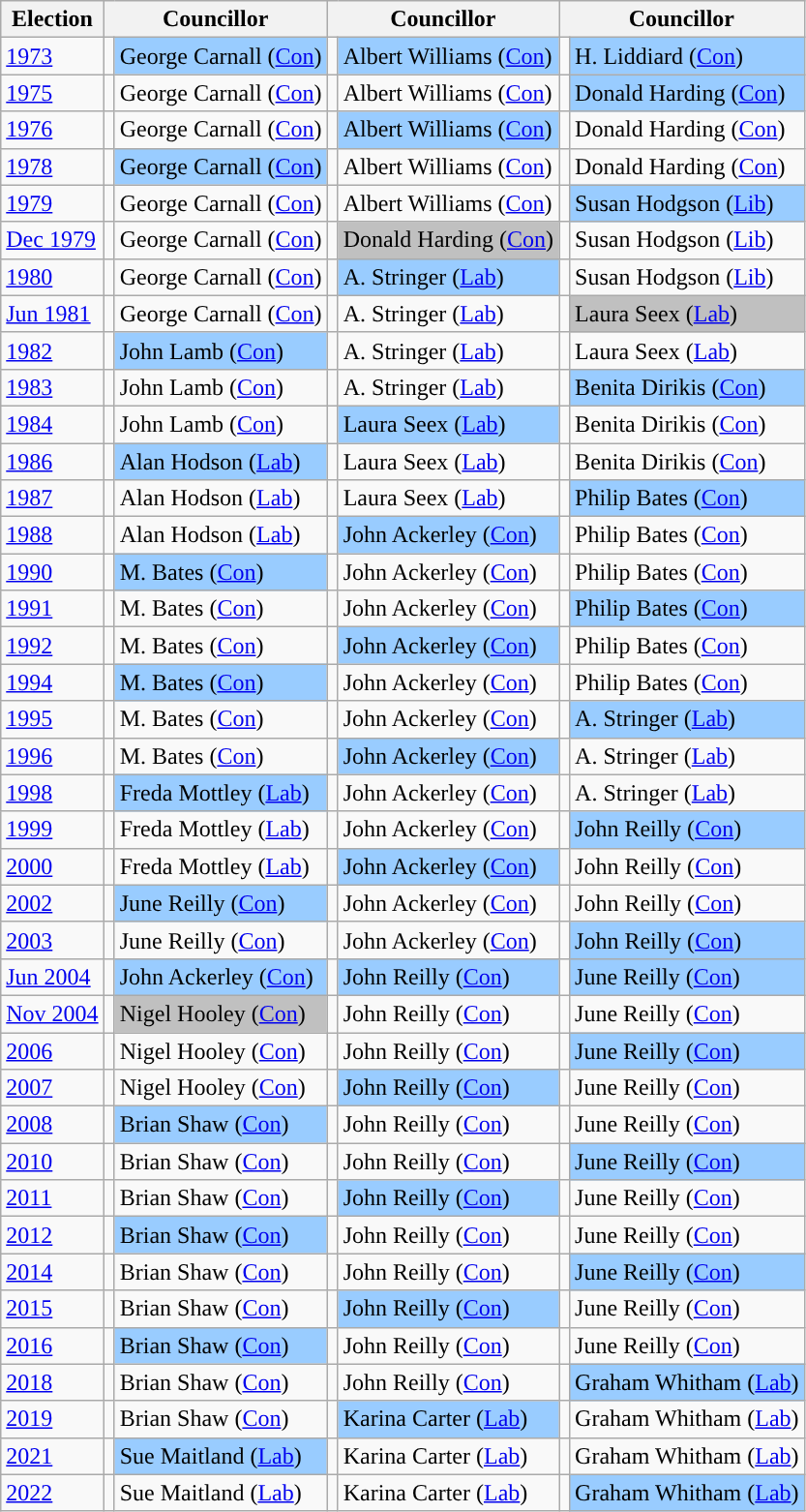<table class="wikitable">
<tr>
<th>Election</th>
<th colspan="2">Councillor</th>
<th colspan="2">Councillor</th>
<th colspan="2">Councillor</th>
</tr>
<tr>
<td><a href='#'>1973</a></td>
<td style="background-color: "></td>
<td bgcolor="#99CCFF">George Carnall (<a href='#'>Con</a>)</td>
<td style="background-color: "></td>
<td bgcolor="#99CCFF">Albert Williams (<a href='#'>Con</a>)</td>
<td style="background-color: "></td>
<td bgcolor="#99CCFF">H. Liddiard (<a href='#'>Con</a>)</td>
</tr>
<tr>
<td><a href='#'>1975</a></td>
<td style="background-color: "></td>
<td>George Carnall (<a href='#'>Con</a>)</td>
<td style="background-color: "></td>
<td>Albert Williams (<a href='#'>Con</a>)</td>
<td style="background-color: "></td>
<td bgcolor="#99CCFF">Donald Harding (<a href='#'>Con</a>)</td>
</tr>
<tr>
<td><a href='#'>1976</a></td>
<td style="background-color: "></td>
<td>George Carnall (<a href='#'>Con</a>)</td>
<td style="background-color: "></td>
<td bgcolor="#99CCFF">Albert Williams (<a href='#'>Con</a>)</td>
<td style="background-color: "></td>
<td>Donald Harding (<a href='#'>Con</a>)</td>
</tr>
<tr>
<td><a href='#'>1978</a></td>
<td style="background-color: "></td>
<td bgcolor="#99CCFF">George Carnall (<a href='#'>Con</a>)</td>
<td style="background-color: "></td>
<td>Albert Williams (<a href='#'>Con</a>)</td>
<td style="background-color: "></td>
<td>Donald Harding (<a href='#'>Con</a>)</td>
</tr>
<tr>
<td><a href='#'>1979</a></td>
<td style="background-color: "></td>
<td>George Carnall (<a href='#'>Con</a>)</td>
<td style="background-color: "></td>
<td>Albert Williams (<a href='#'>Con</a>)</td>
<td style="background-color: "></td>
<td bgcolor="#99CCFF">Susan Hodgson (<a href='#'>Lib</a>)</td>
</tr>
<tr>
<td><a href='#'>Dec 1979</a></td>
<td style="background-color: "></td>
<td>George Carnall (<a href='#'>Con</a>)</td>
<td style="background-color: "></td>
<td bgcolor="#C0C0C0">Donald Harding (<a href='#'>Con</a>)</td>
<td style="background-color: "></td>
<td>Susan Hodgson (<a href='#'>Lib</a>)</td>
</tr>
<tr>
<td><a href='#'>1980</a></td>
<td style="background-color: "></td>
<td>George Carnall (<a href='#'>Con</a>)</td>
<td style="background-color: "></td>
<td bgcolor="#99CCFF">A. Stringer (<a href='#'>Lab</a>)</td>
<td style="background-color: "></td>
<td>Susan Hodgson (<a href='#'>Lib</a>)</td>
</tr>
<tr>
<td><a href='#'>Jun 1981</a></td>
<td style="background-color: "></td>
<td>George Carnall (<a href='#'>Con</a>)</td>
<td style="background-color: "></td>
<td>A. Stringer (<a href='#'>Lab</a>)</td>
<td style="background-color: "></td>
<td bgcolor="#C0C0C0">Laura Seex (<a href='#'>Lab</a>)</td>
</tr>
<tr>
<td><a href='#'>1982</a></td>
<td style="background-color: "></td>
<td bgcolor="#99CCFF">John Lamb (<a href='#'>Con</a>)</td>
<td style="background-color: "></td>
<td>A. Stringer (<a href='#'>Lab</a>)</td>
<td style="background-color: "></td>
<td>Laura Seex (<a href='#'>Lab</a>)</td>
</tr>
<tr>
<td><a href='#'>1983</a></td>
<td style="background-color: "></td>
<td>John Lamb (<a href='#'>Con</a>)</td>
<td style="background-color: "></td>
<td>A. Stringer (<a href='#'>Lab</a>)</td>
<td style="background-color: "></td>
<td bgcolor="#99CCFF">Benita Dirikis (<a href='#'>Con</a>)</td>
</tr>
<tr>
<td><a href='#'>1984</a></td>
<td style="background-color: "></td>
<td>John Lamb (<a href='#'>Con</a>)</td>
<td style="background-color: "></td>
<td bgcolor="#99CCFF">Laura Seex (<a href='#'>Lab</a>)</td>
<td style="background-color: "></td>
<td>Benita Dirikis (<a href='#'>Con</a>)</td>
</tr>
<tr>
<td><a href='#'>1986</a></td>
<td style="background-color: "></td>
<td bgcolor="#99CCFF">Alan Hodson (<a href='#'>Lab</a>)</td>
<td style="background-color: "></td>
<td>Laura Seex (<a href='#'>Lab</a>)</td>
<td style="background-color: "></td>
<td>Benita Dirikis (<a href='#'>Con</a>)</td>
</tr>
<tr>
<td><a href='#'>1987</a></td>
<td style="background-color: "></td>
<td>Alan Hodson (<a href='#'>Lab</a>)</td>
<td style="background-color: "></td>
<td>Laura Seex (<a href='#'>Lab</a>)</td>
<td style="background-color: "></td>
<td bgcolor="#99CCFF">Philip Bates (<a href='#'>Con</a>)</td>
</tr>
<tr>
<td><a href='#'>1988</a></td>
<td style="background-color: "></td>
<td>Alan Hodson (<a href='#'>Lab</a>)</td>
<td style="background-color: "></td>
<td bgcolor="#99CCFF">John Ackerley (<a href='#'>Con</a>)</td>
<td style="background-color: "></td>
<td>Philip Bates (<a href='#'>Con</a>)</td>
</tr>
<tr>
<td><a href='#'>1990</a></td>
<td style="background-color: "></td>
<td bgcolor="#99CCFF">M. Bates (<a href='#'>Con</a>)</td>
<td style="background-color: "></td>
<td>John Ackerley (<a href='#'>Con</a>)</td>
<td style="background-color: "></td>
<td>Philip Bates (<a href='#'>Con</a>)</td>
</tr>
<tr>
<td><a href='#'>1991</a></td>
<td style="background-color: "></td>
<td>M. Bates (<a href='#'>Con</a>)</td>
<td style="background-color: "></td>
<td>John Ackerley (<a href='#'>Con</a>)</td>
<td style="background-color: "></td>
<td bgcolor="#99CCFF">Philip Bates (<a href='#'>Con</a>)</td>
</tr>
<tr>
<td><a href='#'>1992</a></td>
<td style="background-color: "></td>
<td>M. Bates (<a href='#'>Con</a>)</td>
<td style="background-color: "></td>
<td bgcolor="#99CCFF">John Ackerley (<a href='#'>Con</a>)</td>
<td style="background-color: "></td>
<td>Philip Bates (<a href='#'>Con</a>)</td>
</tr>
<tr>
<td><a href='#'>1994</a></td>
<td style="background-color: "></td>
<td bgcolor="#99CCFF">M. Bates (<a href='#'>Con</a>)</td>
<td style="background-color: "></td>
<td>John Ackerley (<a href='#'>Con</a>)</td>
<td style="background-color: "></td>
<td>Philip Bates (<a href='#'>Con</a>)</td>
</tr>
<tr>
<td><a href='#'>1995</a></td>
<td style="background-color: "></td>
<td>M. Bates (<a href='#'>Con</a>)</td>
<td style="background-color: "></td>
<td>John Ackerley (<a href='#'>Con</a>)</td>
<td style="background-color: "></td>
<td bgcolor="#99CCFF">A. Stringer (<a href='#'>Lab</a>)</td>
</tr>
<tr>
<td><a href='#'>1996</a></td>
<td style="background-color: "></td>
<td>M. Bates (<a href='#'>Con</a>)</td>
<td style="background-color: "></td>
<td bgcolor="#99CCFF">John Ackerley (<a href='#'>Con</a>)</td>
<td style="background-color: "></td>
<td>A. Stringer (<a href='#'>Lab</a>)</td>
</tr>
<tr>
<td><a href='#'>1998</a></td>
<td style="background-color: "></td>
<td bgcolor="#99CCFF">Freda Mottley (<a href='#'>Lab</a>)</td>
<td style="background-color: "></td>
<td>John Ackerley (<a href='#'>Con</a>)</td>
<td style="background-color: "></td>
<td>A. Stringer (<a href='#'>Lab</a>)</td>
</tr>
<tr>
<td><a href='#'>1999</a></td>
<td style="background-color: "></td>
<td>Freda Mottley (<a href='#'>Lab</a>)</td>
<td style="background-color: "></td>
<td>John Ackerley (<a href='#'>Con</a>)</td>
<td style="background-color: "></td>
<td bgcolor="#99CCFF">John Reilly (<a href='#'>Con</a>)</td>
</tr>
<tr>
<td><a href='#'>2000</a></td>
<td style="background-color: "></td>
<td>Freda Mottley (<a href='#'>Lab</a>)</td>
<td style="background-color: "></td>
<td bgcolor="#99CCFF">John Ackerley (<a href='#'>Con</a>)</td>
<td style="background-color: "></td>
<td>John Reilly (<a href='#'>Con</a>)</td>
</tr>
<tr>
<td><a href='#'>2002</a></td>
<td style="background-color: "></td>
<td bgcolor="#99CCFF">June Reilly (<a href='#'>Con</a>)</td>
<td style="background-color: "></td>
<td>John Ackerley (<a href='#'>Con</a>)</td>
<td style="background-color: "></td>
<td>John Reilly (<a href='#'>Con</a>)</td>
</tr>
<tr>
<td><a href='#'>2003</a></td>
<td style="background-color: "></td>
<td>June Reilly (<a href='#'>Con</a>)</td>
<td style="background-color: "></td>
<td>John Ackerley (<a href='#'>Con</a>)</td>
<td style="background-color: "></td>
<td bgcolor="#99CCFF">John Reilly (<a href='#'>Con</a>)</td>
</tr>
<tr>
<td><a href='#'>Jun 2004</a></td>
<td style="background-color: "></td>
<td bgcolor="#99CCFF">John Ackerley (<a href='#'>Con</a>)</td>
<td style="background-color: "></td>
<td bgcolor="#99CCFF">John Reilly (<a href='#'>Con</a>)</td>
<td style="background-color: "></td>
<td bgcolor="#99CCFF">June Reilly (<a href='#'>Con</a>)</td>
</tr>
<tr>
<td><a href='#'>Nov 2004</a></td>
<td style="background-color: "></td>
<td bgcolor="#C0C0C0">Nigel Hooley (<a href='#'>Con</a>)</td>
<td style="background-color: "></td>
<td>John Reilly (<a href='#'>Con</a>)</td>
<td style="background-color: "></td>
<td>June Reilly (<a href='#'>Con</a>)</td>
</tr>
<tr>
<td><a href='#'>2006</a></td>
<td style="background-color: "></td>
<td>Nigel Hooley (<a href='#'>Con</a>)</td>
<td style="background-color: "></td>
<td>John Reilly (<a href='#'>Con</a>)</td>
<td style="background-color: "></td>
<td bgcolor="#99CCFF">June Reilly (<a href='#'>Con</a>)</td>
</tr>
<tr>
<td><a href='#'>2007</a></td>
<td style="background-color: "></td>
<td>Nigel Hooley (<a href='#'>Con</a>)</td>
<td style="background-color: "></td>
<td bgcolor="#99CCFF">John Reilly (<a href='#'>Con</a>)</td>
<td style="background-color: "></td>
<td>June Reilly (<a href='#'>Con</a>)</td>
</tr>
<tr>
<td><a href='#'>2008</a></td>
<td style="background-color: "></td>
<td bgcolor="#99CCFF">Brian Shaw (<a href='#'>Con</a>)</td>
<td style="background-color: "></td>
<td>John Reilly (<a href='#'>Con</a>)</td>
<td style="background-color: "></td>
<td>June Reilly (<a href='#'>Con</a>)</td>
</tr>
<tr>
<td><a href='#'>2010</a></td>
<td style="background-color: "></td>
<td>Brian Shaw (<a href='#'>Con</a>)</td>
<td style="background-color: "></td>
<td>John Reilly (<a href='#'>Con</a>)</td>
<td style="background-color: "></td>
<td bgcolor="#99CCFF">June Reilly (<a href='#'>Con</a>)</td>
</tr>
<tr>
<td><a href='#'>2011</a></td>
<td style="background-color: "></td>
<td>Brian Shaw (<a href='#'>Con</a>)</td>
<td style="background-color: "></td>
<td bgcolor="#99CCFF">John Reilly (<a href='#'>Con</a>)</td>
<td style="background-color: "></td>
<td>June Reilly (<a href='#'>Con</a>)</td>
</tr>
<tr>
<td><a href='#'>2012</a></td>
<td style="background-color: "></td>
<td bgcolor="#99CCFF">Brian Shaw (<a href='#'>Con</a>)</td>
<td style="background-color: "></td>
<td>John Reilly (<a href='#'>Con</a>)</td>
<td style="background-color: "></td>
<td>June Reilly (<a href='#'>Con</a>)</td>
</tr>
<tr>
<td><a href='#'>2014</a></td>
<td style="background-color: "></td>
<td>Brian Shaw (<a href='#'>Con</a>)</td>
<td style="background-color: "></td>
<td>John Reilly (<a href='#'>Con</a>)</td>
<td style="background-color: "></td>
<td bgcolor="#99CCFF">June Reilly (<a href='#'>Con</a>)</td>
</tr>
<tr>
<td><a href='#'>2015</a></td>
<td style="background-color: "></td>
<td>Brian Shaw (<a href='#'>Con</a>)</td>
<td style="background-color: "></td>
<td bgcolor="#99CCFF">John Reilly (<a href='#'>Con</a>)</td>
<td style="background-color: "></td>
<td>June Reilly (<a href='#'>Con</a>)</td>
</tr>
<tr>
<td><a href='#'>2016</a></td>
<td style="background-color: "></td>
<td bgcolor="#99CCFF">Brian Shaw (<a href='#'>Con</a>)</td>
<td style="background-color: "></td>
<td>John Reilly (<a href='#'>Con</a>)</td>
<td style="background-color: "></td>
<td>June Reilly (<a href='#'>Con</a>)</td>
</tr>
<tr>
<td><a href='#'>2018</a></td>
<td style="background-color: "></td>
<td>Brian Shaw (<a href='#'>Con</a>)</td>
<td style="background-color: "></td>
<td>John Reilly (<a href='#'>Con</a>)</td>
<td style="background-color: "></td>
<td bgcolor="#99CCFF">Graham Whitham (<a href='#'>Lab</a>)</td>
</tr>
<tr>
<td><a href='#'>2019</a></td>
<td style="background-color: "></td>
<td>Brian Shaw (<a href='#'>Con</a>)</td>
<td style="background-color: "></td>
<td bgcolor="#99CCFF">Karina Carter (<a href='#'>Lab</a>)</td>
<td style="background-color: "></td>
<td>Graham Whitham (<a href='#'>Lab</a>)</td>
</tr>
<tr>
<td><a href='#'>2021</a></td>
<td style="background-color: "></td>
<td bgcolor="#99CCFF">Sue Maitland (<a href='#'>Lab</a>)</td>
<td style="background-color: "></td>
<td>Karina Carter (<a href='#'>Lab</a>)</td>
<td style="background-color: "></td>
<td>Graham Whitham (<a href='#'>Lab</a>)</td>
</tr>
<tr>
<td><a href='#'>2022</a></td>
<td style="background-color: "></td>
<td>Sue Maitland (<a href='#'>Lab</a>)</td>
<td style="background-color: "></td>
<td>Karina Carter (<a href='#'>Lab</a>)</td>
<td style="background-color: "></td>
<td bgcolor="#99CCFF">Graham Whitham (<a href='#'>Lab</a>)</td>
</tr>
</table>
